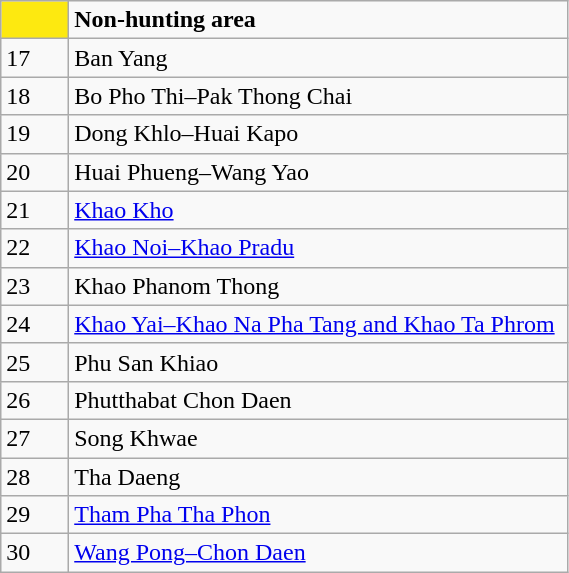<table class= "wikitable" style= "width:30%; display:inline-table;">
<tr>
<td style="width:3%; background:#FDE910;"> </td>
<td style="width:30%;"><strong>Non-hunting area</strong></td>
</tr>
<tr>
<td>17</td>
<td>Ban Yang</td>
</tr>
<tr>
<td>18</td>
<td>Bo Pho Thi–Pak Thong Chai</td>
</tr>
<tr>
<td>19</td>
<td>Dong Khlo–Huai Kapo</td>
</tr>
<tr>
<td>20</td>
<td>Huai Phueng–Wang Yao</td>
</tr>
<tr>
<td>21</td>
<td><a href='#'>Khao Kho</a></td>
</tr>
<tr>
<td>22</td>
<td><a href='#'>Khao Noi–Khao Pradu</a></td>
</tr>
<tr>
<td>23</td>
<td>Khao Phanom Thong</td>
</tr>
<tr>
<td>24</td>
<td><a href='#'>Khao Yai–Khao Na Pha Tang and Khao Ta Phrom</a></td>
</tr>
<tr>
<td>25</td>
<td>Phu San Khiao</td>
</tr>
<tr>
<td>26</td>
<td>Phutthabat Chon Daen</td>
</tr>
<tr>
<td>27</td>
<td>Song Khwae</td>
</tr>
<tr>
<td>28</td>
<td>Tha Daeng</td>
</tr>
<tr>
<td>29</td>
<td><a href='#'>Tham Pha Tha Phon</a></td>
</tr>
<tr>
<td>30</td>
<td><a href='#'>Wang Pong–Chon Daen</a></td>
</tr>
</table>
